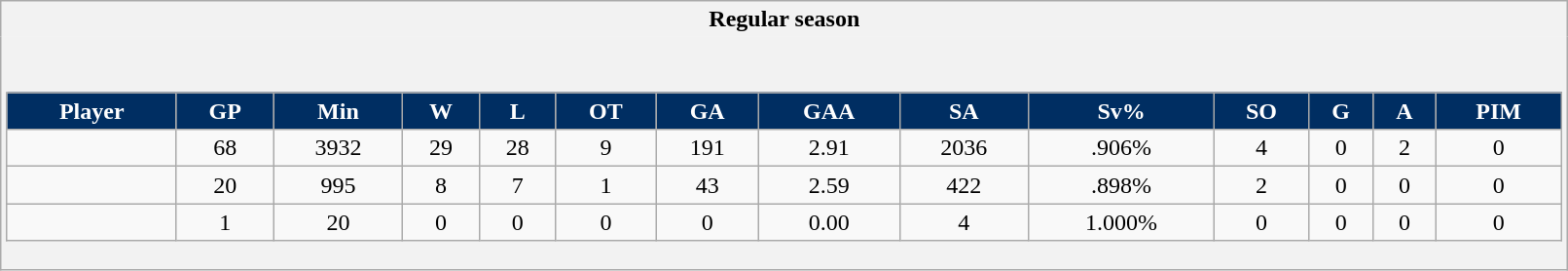<table class="wikitable" style="border: 1px solid #aaa;" width="85%">
<tr>
<th style="border: 0;">Regular season</th>
</tr>
<tr>
<td style="background: #f2f2f2; border: 0; text-align: center;"><br><table class="wikitable sortable" width="100%">
<tr align="center" bgcolor="#dddddd">
<th style="background:#002E62;color:#FFFFFF;">Player</th>
<th style="background:#002E62;color:#FFFFFF;">GP</th>
<th style="background:#002E62;color:#FFFFFF;">Min</th>
<th style="background:#002E62;color:#FFFFFF;">W</th>
<th style="background:#002E62;color:#FFFFFF;">L</th>
<th style="background:#002E62;color:#FFFFFF;">OT</th>
<th style="background:#002E62;color:#FFFFFF;">GA</th>
<th style="background:#002E62;color:#FFFFFF;">GAA</th>
<th style="background:#002E62;color:#FFFFFF;">SA</th>
<th style="background:#002E62;color:#FFFFFF;">Sv%</th>
<th style="background:#002E62;color:#FFFFFF;">SO</th>
<th style="background:#002E62;color:#FFFFFF;">G</th>
<th style="background:#002E62;color:#FFFFFF;">A</th>
<th style="background:#002E62;color:#FFFFFF;">PIM</th>
</tr>
<tr align=center>
<td></td>
<td>68</td>
<td>3932</td>
<td>29</td>
<td>28</td>
<td>9</td>
<td>191</td>
<td>2.91</td>
<td>2036</td>
<td>.906%</td>
<td>4</td>
<td>0</td>
<td>2</td>
<td>0</td>
</tr>
<tr>
<td></td>
<td>20</td>
<td>995</td>
<td>8</td>
<td>7</td>
<td>1</td>
<td>43</td>
<td>2.59</td>
<td>422</td>
<td>.898%</td>
<td>2</td>
<td>0</td>
<td>0</td>
<td>0</td>
</tr>
<tr>
<td></td>
<td>1</td>
<td>20</td>
<td>0</td>
<td>0</td>
<td>0</td>
<td>0</td>
<td>0.00</td>
<td>4</td>
<td>1.000%</td>
<td>0</td>
<td>0</td>
<td>0</td>
<td>0</td>
</tr>
</table>
</td>
</tr>
</table>
